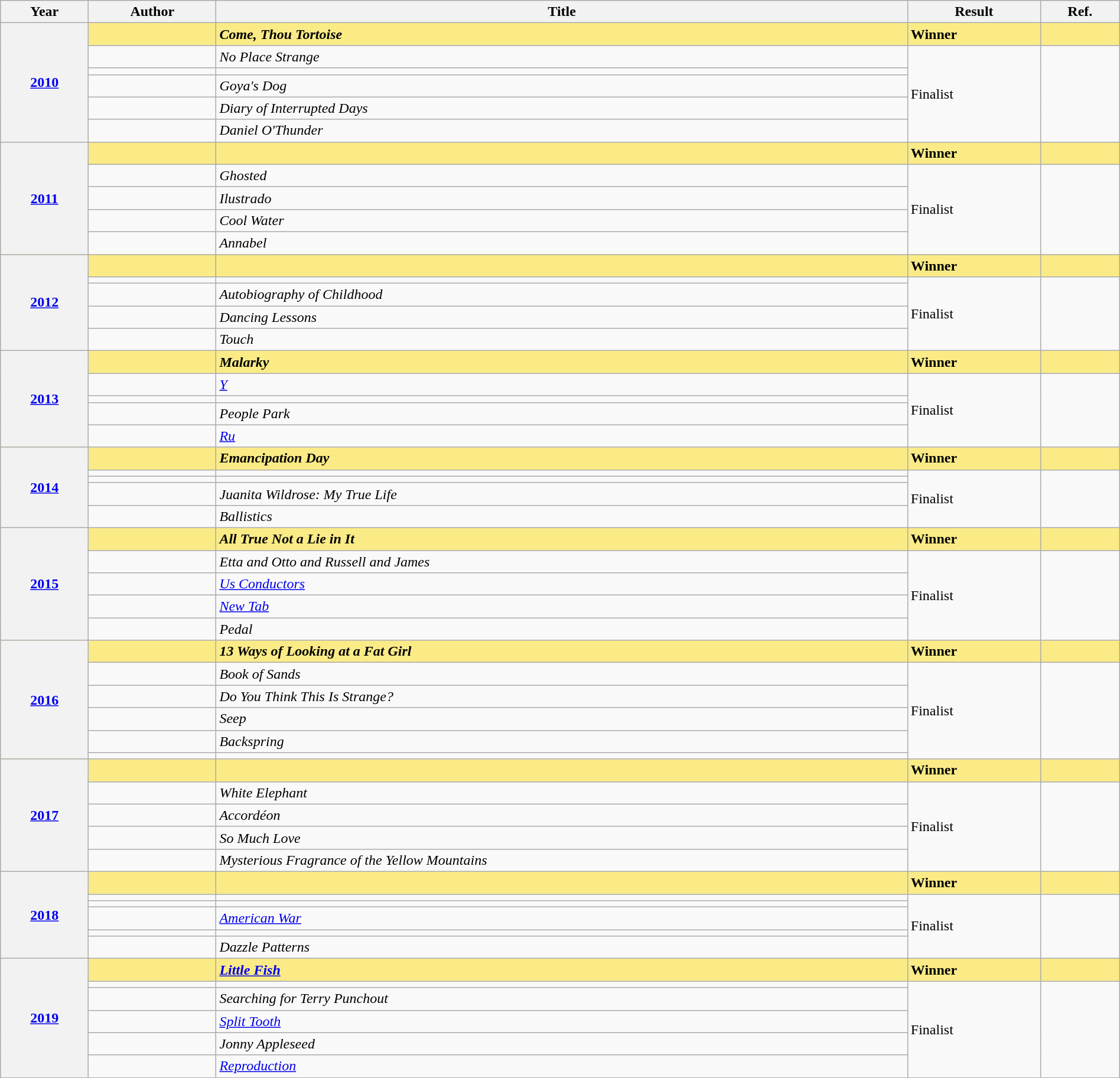<table class="wikitable sortable mw-collapsible" width=100%>
<tr>
<th>Year</th>
<th>Author</th>
<th>Title</th>
<th>Result</th>
<th>Ref.</th>
</tr>
<tr style=background:#FAEB86>
<th rowspan="6"><a href='#'>2010</a></th>
<td><strong></strong></td>
<td><strong><em>Come, Thou Tortoise</em></strong></td>
<td><strong>Winner</strong></td>
<td></td>
</tr>
<tr>
<td></td>
<td><em>No Place Strange</em></td>
<td rowspan=5>Finalist</td>
<td rowspan=5></td>
</tr>
<tr>
<td></td>
<td><em></em></td>
</tr>
<tr>
<td></td>
<td><em>Goya's Dog</em></td>
</tr>
<tr>
<td></td>
<td><em>Diary of Interrupted Days</em></td>
</tr>
<tr>
<td></td>
<td><em>Daniel O'Thunder</em></td>
</tr>
<tr style=background:#FAEB86>
<th rowspan="5"><a href='#'>2011</a></th>
<td><strong></strong></td>
<td><strong><em></em></strong></td>
<td><strong>Winner</strong></td>
<td></td>
</tr>
<tr>
<td></td>
<td><em>Ghosted</em></td>
<td rowspan=4>Finalist</td>
<td rowspan=4></td>
</tr>
<tr>
<td></td>
<td><em>Ilustrado</em></td>
</tr>
<tr>
<td></td>
<td><em>Cool Water</em></td>
</tr>
<tr>
<td></td>
<td><em>Annabel</em></td>
</tr>
<tr style=background:#FAEB86>
<th rowspan="5"><a href='#'>2012</a></th>
<td><strong></strong></td>
<td><strong><em></em></strong></td>
<td><strong>Winner</strong></td>
<td></td>
</tr>
<tr>
<td></td>
<td><em></em></td>
<td rowspan=4>Finalist</td>
<td rowspan=4></td>
</tr>
<tr>
<td></td>
<td><em>Autobiography of Childhood</em></td>
</tr>
<tr>
<td></td>
<td><em>Dancing Lessons</em></td>
</tr>
<tr>
<td></td>
<td><em>Touch</em></td>
</tr>
<tr style=background:#FAEB86>
<th rowspan="5"><a href='#'>2013</a></th>
<td><strong></strong></td>
<td><strong><em>Malarky</em></strong></td>
<td><strong>Winner</strong></td>
<td></td>
</tr>
<tr>
<td></td>
<td><em><a href='#'>Y</a></em></td>
<td rowspan=4>Finalist</td>
<td rowspan=4></td>
</tr>
<tr>
<td></td>
<td><em></em></td>
</tr>
<tr>
<td></td>
<td><em>People Park</em></td>
</tr>
<tr>
<td></td>
<td><em><a href='#'>Ru</a></em></td>
</tr>
<tr style=background:#FAEB86>
<th rowspan="5"><a href='#'>2014</a></th>
<td><strong></strong></td>
<td><strong><em>Emancipation Day</em></strong></td>
<td><strong>Winner</strong></td>
<td></td>
</tr>
<tr>
<td></td>
<td><em></em></td>
<td rowspan=4>Finalist</td>
<td rowspan=4></td>
</tr>
<tr>
<td></td>
<td><em></em></td>
</tr>
<tr>
<td></td>
<td><em>Juanita Wildrose: My True Life</em></td>
</tr>
<tr>
<td></td>
<td><em>Ballistics</em></td>
</tr>
<tr style=background:#FAEB86>
<th rowspan="5"><a href='#'>2015</a></th>
<td><strong></strong></td>
<td><strong><em>All True Not a Lie in It</em></strong></td>
<td><strong>Winner</strong></td>
<td></td>
</tr>
<tr>
<td></td>
<td><em>Etta and Otto and Russell and James</em></td>
<td rowspan=4>Finalist</td>
<td rowspan=4></td>
</tr>
<tr>
<td></td>
<td><em><a href='#'>Us Conductors</a></em></td>
</tr>
<tr>
<td></td>
<td><em><a href='#'>New Tab</a></em></td>
</tr>
<tr>
<td></td>
<td><em>Pedal</em></td>
</tr>
<tr style=background:#FAEB86>
<th rowspan="6"><a href='#'>2016</a></th>
<td><strong></strong></td>
<td><strong><em>13 Ways of Looking at a Fat Girl</em></strong></td>
<td><strong>Winner</strong></td>
<td></td>
</tr>
<tr>
<td></td>
<td><em>Book of Sands</em></td>
<td rowspan=5>Finalist</td>
<td rowspan=5></td>
</tr>
<tr>
<td></td>
<td><em>Do You Think This Is Strange?</em></td>
</tr>
<tr>
<td></td>
<td><em>Seep</em></td>
</tr>
<tr>
<td></td>
<td><em>Backspring</em></td>
</tr>
<tr>
<td></td>
<td><em></em></td>
</tr>
<tr style=background:#FAEB86>
<th rowspan="5"><a href='#'>2017</a></th>
<td><strong></strong></td>
<td><strong><em></em></strong></td>
<td><strong>Winner</strong></td>
<td></td>
</tr>
<tr>
<td></td>
<td><em>White Elephant</em></td>
<td rowspan=4>Finalist</td>
<td rowspan=4></td>
</tr>
<tr>
<td></td>
<td><em>Accordéon</em></td>
</tr>
<tr>
<td></td>
<td><em>So Much Love</em></td>
</tr>
<tr>
<td></td>
<td><em>Mysterious Fragrance of the Yellow Mountains</em></td>
</tr>
<tr style=background:#FAEB86>
<th rowspan="6"><a href='#'>2018</a></th>
<td><strong></strong></td>
<td><strong><em></em></strong></td>
<td><strong>Winner</strong></td>
<td></td>
</tr>
<tr>
<td></td>
<td><em></em></td>
<td rowspan=5>Finalist</td>
<td rowspan=5></td>
</tr>
<tr>
<td></td>
<td><em></em></td>
</tr>
<tr>
<td></td>
<td><em><a href='#'>American War</a></em></td>
</tr>
<tr>
<td></td>
<td><em></em></td>
</tr>
<tr>
<td></td>
<td><em>Dazzle Patterns</em></td>
</tr>
<tr style=background:#FAEB86>
<th rowspan="6"><a href='#'>2019</a></th>
<td><strong></strong></td>
<td><strong><em><a href='#'>Little Fish</a></em></strong></td>
<td><strong>Winner</strong></td>
<td></td>
</tr>
<tr>
<td></td>
<td><em></em></td>
<td rowspan=5>Finalist</td>
<td rowspan=5></td>
</tr>
<tr>
<td></td>
<td><em>Searching for Terry Punchout</em></td>
</tr>
<tr>
<td></td>
<td><em><a href='#'>Split Tooth</a></em></td>
</tr>
<tr>
<td></td>
<td><em>Jonny Appleseed</em></td>
</tr>
<tr>
<td></td>
<td><em><a href='#'>Reproduction</a></em></td>
</tr>
</table>
